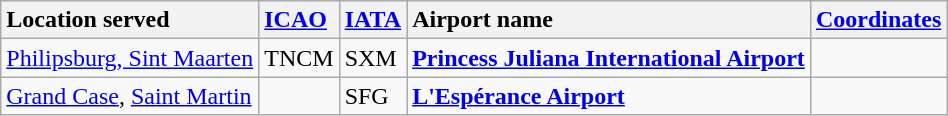<table class="wikitable">
<tr>
<th style="text-align:left;">Location served</th>
<th style="text-align:left;"><a href='#'>ICAO</a></th>
<th style="text-align:left;"><a href='#'>IATA</a></th>
<th style="text-align:left;">Airport name</th>
<th style="text-align:left;"><a href='#'>Coordinates</a></th>
</tr>
<tr valign="top">
<td><a href='#'>Philipsburg, Sint Maarten</a></td>
<td>TNCM </td>
<td>SXM </td>
<td><strong><a href='#'>Princess Juliana International Airport</a></strong> </td>
<td></td>
</tr>
<tr valign="top">
<td><a href='#'>Grand Case</a>, <a href='#'>Saint Martin</a></td>
<td> </td>
<td>SFG </td>
<td><strong><a href='#'>L'Espérance Airport</a></strong> </td>
<td></td>
</tr>
</table>
